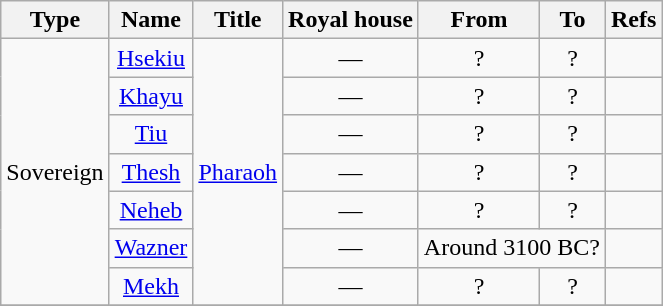<table style="text-align:center;" class="wikitable">
<tr>
<th>Type</th>
<th>Name</th>
<th>Title</th>
<th>Royal house</th>
<th>From</th>
<th>To</th>
<th>Refs</th>
</tr>
<tr>
<td rowspan="7">Sovereign</td>
<td><a href='#'>Hsekiu</a></td>
<td rowspan="7"><a href='#'>Pharaoh</a></td>
<td>—</td>
<td>?</td>
<td>?</td>
<td></td>
</tr>
<tr>
<td><a href='#'>Khayu</a></td>
<td>—</td>
<td>?</td>
<td>?</td>
<td></td>
</tr>
<tr>
<td><a href='#'>Tiu</a></td>
<td>—</td>
<td>?</td>
<td>?</td>
<td></td>
</tr>
<tr>
<td><a href='#'>Thesh</a></td>
<td>—</td>
<td>?</td>
<td>?</td>
<td></td>
</tr>
<tr>
<td><a href='#'>Neheb</a></td>
<td>—</td>
<td>?</td>
<td>?</td>
<td></td>
</tr>
<tr>
<td><a href='#'>Wazner</a></td>
<td>—</td>
<td colspan="2">Around 3100 BC?</td>
<td></td>
</tr>
<tr>
<td><a href='#'>Mekh</a></td>
<td>—</td>
<td>?</td>
<td>?</td>
<td></td>
</tr>
<tr>
</tr>
</table>
